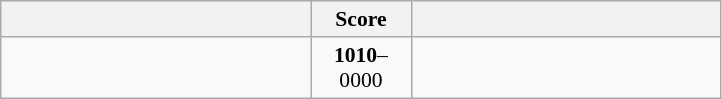<table class="wikitable" style="text-align: center; font-size:90% ">
<tr>
<th align="right" width="200"></th>
<th width="60">Score</th>
<th align="left" width="200"></th>
</tr>
<tr>
<td align="left"><strong></strong></td>
<td><strong>1010</strong>–0000</td>
<td align="left"></td>
</tr>
</table>
